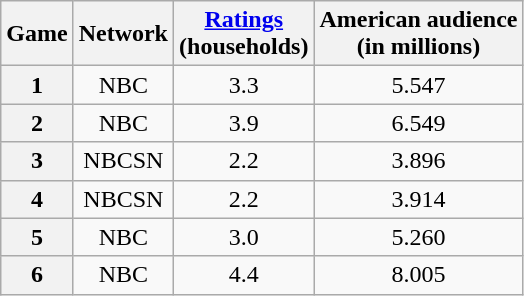<table class="wikitable" style="text-align:center;" border="1">
<tr>
<th>Game</th>
<th>Network</th>
<th><a href='#'>Ratings</a><br>(households)</th>
<th>American audience<br>(in millions)</th>
</tr>
<tr>
<th>1</th>
<td>NBC</td>
<td>3.3</td>
<td>5.547</td>
</tr>
<tr>
<th>2</th>
<td>NBC</td>
<td>3.9</td>
<td>6.549</td>
</tr>
<tr>
<th>3</th>
<td>NBCSN</td>
<td>2.2</td>
<td>3.896</td>
</tr>
<tr>
<th>4</th>
<td>NBCSN</td>
<td>2.2</td>
<td>3.914</td>
</tr>
<tr>
<th>5</th>
<td>NBC</td>
<td>3.0</td>
<td>5.260</td>
</tr>
<tr>
<th>6</th>
<td>NBC</td>
<td>4.4</td>
<td>8.005</td>
</tr>
</table>
